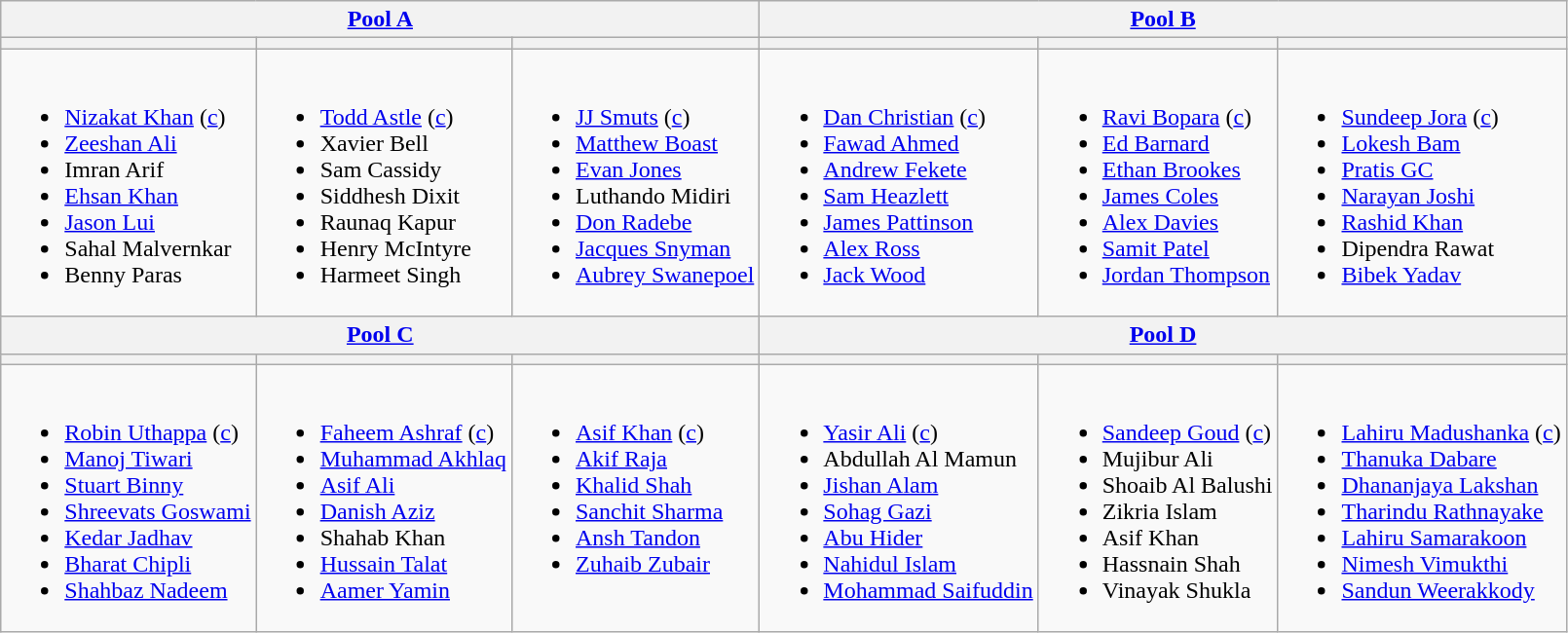<table class="wikitable" style="text-align:left;">
<tr>
<th colspan="3"><a href='#'>Pool A</a></th>
<th colspan="3"><a href='#'>Pool B</a></th>
</tr>
<tr>
<th></th>
<th></th>
<th></th>
<th></th>
<th></th>
<th></th>
</tr>
<tr>
<td valign="top"><br><ul><li><a href='#'>Nizakat Khan</a> (<a href='#'>c</a>)</li><li><a href='#'>Zeeshan Ali</a></li><li>Imran Arif</li><li><a href='#'>Ehsan Khan</a></li><li><a href='#'>Jason Lui</a></li><li>Sahal Malvernkar</li><li>Benny Paras</li></ul></td>
<td valign="top"><br><ul><li><a href='#'>Todd Astle</a> (<a href='#'>c</a>)</li><li>Xavier Bell</li><li>Sam Cassidy</li><li>Siddhesh Dixit</li><li>Raunaq Kapur</li><li>Henry McIntyre</li><li>Harmeet Singh</li></ul></td>
<td valign="top"><br><ul><li><a href='#'>JJ Smuts</a> (<a href='#'>c</a>)</li><li><a href='#'>Matthew Boast</a></li><li><a href='#'>Evan Jones</a></li><li>Luthando Midiri</li><li><a href='#'>Don Radebe</a></li><li><a href='#'>Jacques Snyman</a></li><li><a href='#'>Aubrey Swanepoel</a></li></ul></td>
<td valign="top"><br><ul><li><a href='#'>Dan Christian</a> (<a href='#'>c</a>)</li><li><a href='#'>Fawad Ahmed</a></li><li><a href='#'>Andrew Fekete</a></li><li><a href='#'>Sam Heazlett</a></li><li><a href='#'>James Pattinson</a></li><li><a href='#'>Alex Ross</a></li><li><a href='#'>Jack Wood</a></li></ul></td>
<td valign="top"><br><ul><li><a href='#'>Ravi Bopara</a> (<a href='#'>c</a>)</li><li><a href='#'>Ed Barnard</a></li><li><a href='#'>Ethan Brookes</a></li><li><a href='#'>James Coles</a></li><li><a href='#'>Alex Davies</a></li><li><a href='#'>Samit Patel</a></li><li><a href='#'>Jordan Thompson</a></li></ul></td>
<td valign="top"><br><ul><li><a href='#'>Sundeep Jora</a> (<a href='#'>c</a>)</li><li><a href='#'>Lokesh Bam</a></li><li><a href='#'>Pratis GC</a></li><li><a href='#'>Narayan Joshi</a></li><li><a href='#'>Rashid Khan</a></li><li>Dipendra Rawat</li><li><a href='#'>Bibek Yadav</a></li></ul></td>
</tr>
<tr>
<th colspan="3"><a href='#'>Pool C</a></th>
<th colspan="3"><a href='#'>Pool D</a></th>
</tr>
<tr>
<th></th>
<th></th>
<th></th>
<th></th>
<th></th>
<th></th>
</tr>
<tr>
<td valign="top"><br><ul><li><a href='#'>Robin Uthappa</a> (<a href='#'>c</a>)</li><li><a href='#'>Manoj Tiwari</a></li><li><a href='#'>Stuart Binny</a></li><li><a href='#'>Shreevats Goswami</a></li><li><a href='#'>Kedar Jadhav</a></li><li><a href='#'>Bharat Chipli</a></li><li><a href='#'>Shahbaz Nadeem</a></li></ul></td>
<td valign="top"><br><ul><li><a href='#'>Faheem Ashraf</a> (<a href='#'>c</a>)</li><li><a href='#'>Muhammad Akhlaq</a></li><li><a href='#'>Asif Ali</a></li><li><a href='#'>Danish Aziz</a></li><li>Shahab Khan</li><li><a href='#'>Hussain Talat</a></li><li><a href='#'>Aamer Yamin</a></li></ul></td>
<td valign="top"><br><ul><li><a href='#'>Asif Khan</a> (<a href='#'>c</a>)</li><li><a href='#'>Akif Raja</a></li><li><a href='#'>Khalid Shah</a></li><li><a href='#'>Sanchit Sharma</a></li><li><a href='#'>Ansh Tandon</a></li><li><a href='#'>Zuhaib Zubair</a></li></ul></td>
<td valign="top"><br><ul><li><a href='#'>Yasir Ali</a> (<a href='#'>c</a>)</li><li>Abdullah Al Mamun</li><li><a href='#'>Jishan Alam</a></li><li><a href='#'>Sohag Gazi</a></li><li><a href='#'>Abu Hider</a></li><li><a href='#'>Nahidul Islam</a></li><li><a href='#'>Mohammad Saifuddin</a></li></ul></td>
<td valign="top"><br><ul><li><a href='#'>Sandeep Goud</a> (<a href='#'>c</a>)</li><li>Mujibur Ali</li><li>Shoaib Al Balushi</li><li>Zikria Islam</li><li>Asif Khan</li><li>Hassnain Shah</li><li>Vinayak Shukla</li></ul></td>
<td valign="top"><br><ul><li><a href='#'>Lahiru Madushanka</a> (<a href='#'>c</a>)</li><li><a href='#'>Thanuka Dabare</a></li><li><a href='#'>Dhananjaya Lakshan</a></li><li><a href='#'>Tharindu Rathnayake</a></li><li><a href='#'>Lahiru Samarakoon</a></li><li><a href='#'>Nimesh Vimukthi</a></li><li><a href='#'>Sandun Weerakkody</a></li></ul></td>
</tr>
</table>
